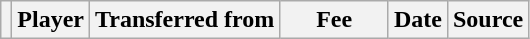<table class="wikitable plainrowheaders sortable">
<tr>
<th></th>
<th scope="col">Player</th>
<th>Transferred from</th>
<th style="width: 65px;">Fee</th>
<th scope="col">Date</th>
<th scope="col">Source</th>
</tr>
</table>
